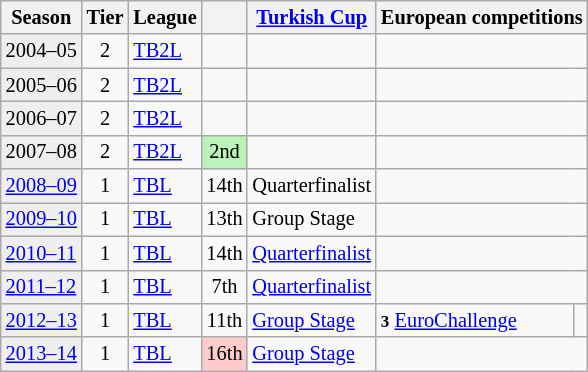<table class="wikitable" style="font-size:85%">
<tr>
<th>Season</th>
<th>Tier</th>
<th>League</th>
<th></th>
<th><a href='#'>Turkish Cup</a></th>
<th colspan=2>European competitions</th>
</tr>
<tr>
<td style="background:#efefef;">2004–05</td>
<td align="center">2</td>
<td><a href='#'>TB2L</a></td>
<td align="center"></td>
<td></td>
<td colspan=2></td>
</tr>
<tr>
<td style="background:#efefef;">2005–06</td>
<td align="center">2</td>
<td><a href='#'>TB2L</a></td>
<td align="center"></td>
<td></td>
<td colspan=2></td>
</tr>
<tr>
<td style="background:#efefef;">2006–07</td>
<td align="center">2</td>
<td><a href='#'>TB2L</a></td>
<td align="center"></td>
<td></td>
<td colspan=2></td>
</tr>
<tr>
<td style="background:#efefef;">2007–08</td>
<td align="center">2</td>
<td><a href='#'>TB2L</a></td>
<td style="background:#BBF3BB;"  align="center">2nd</td>
<td></td>
<td colspan=2></td>
</tr>
<tr>
<td style="background:#efefef;"><a href='#'>2008–09</a></td>
<td align="center">1</td>
<td><a href='#'>TBL</a></td>
<td align="center">14th</td>
<td>Quarterfinalist</td>
<td colspan=2></td>
</tr>
<tr>
<td style="background:#efefef;"><a href='#'>2009–10</a></td>
<td align="center">1</td>
<td><a href='#'>TBL</a></td>
<td align="center">13th</td>
<td>Group Stage</td>
<td colspan=2></td>
</tr>
<tr>
<td style="background:#efefef;"><a href='#'>2010–11</a></td>
<td align="center">1</td>
<td><a href='#'>TBL</a></td>
<td align="center">14th</td>
<td><a href='#'>Quarterfinalist</a></td>
<td colspan=2></td>
</tr>
<tr>
<td style="background:#efefef;"><a href='#'>2011–12</a></td>
<td align="center">1</td>
<td><a href='#'>TBL</a></td>
<td align="center">7th</td>
<td><a href='#'>Quarterfinalist</a></td>
<td colspan=2></td>
</tr>
<tr>
<td style="background:#efefef;"><a href='#'>2012–13</a></td>
<td align="center">1</td>
<td><a href='#'>TBL</a></td>
<td align="center">11th</td>
<td><a href='#'>Group Stage</a></td>
<td><small><strong>3</strong></small> <a href='#'>EuroChallenge</a></td>
<td style="text-align:center;"></td>
</tr>
<tr>
<td style="background:#efefef;"><a href='#'>2013–14</a></td>
<td align="center">1</td>
<td><a href='#'>TBL</a></td>
<td bgcolor=#FFCCCC align="center">16th</td>
<td><a href='#'>Group Stage</a></td>
<td colspan=2></td>
</tr>
</table>
